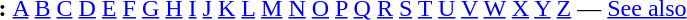<table id="toc" border="0">
<tr>
<th>:</th>
<td><a href='#'>A</a> <a href='#'>B</a> <a href='#'>C</a> <a href='#'>D</a> <a href='#'>E</a> <a href='#'>F</a> <a href='#'>G</a> <a href='#'>H</a> <a href='#'>I</a> <a href='#'>J</a> <a href='#'>K</a> <a href='#'>L</a> <a href='#'>M</a> <a href='#'>N</a> <a href='#'>O</a> <a href='#'>P</a> <a href='#'>Q</a> <a href='#'>R</a> <a href='#'>S</a> <a href='#'>T</a> <a href='#'>U</a> <a href='#'>V</a> <a href='#'>W</a> <a href='#'>X</a> <a href='#'>Y</a>  <a href='#'>Z</a> — <a href='#'>See also</a></td>
</tr>
</table>
